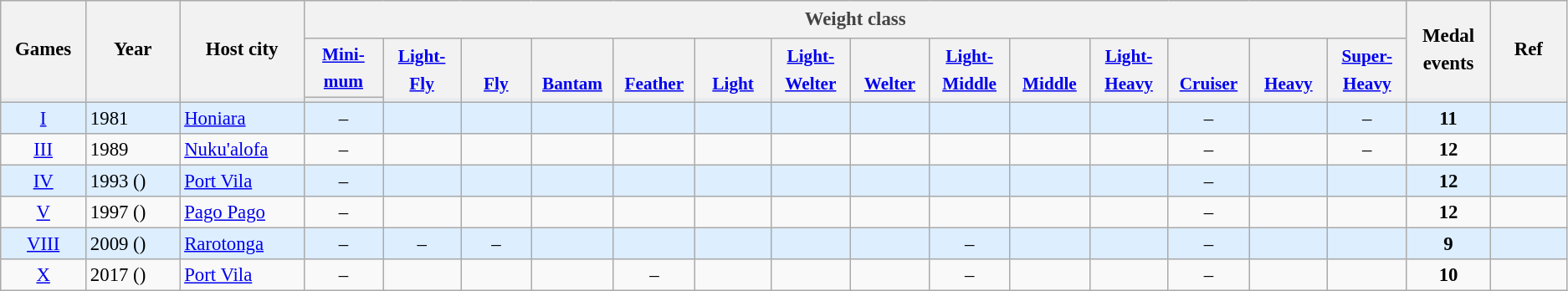<table class=wikitable style="text-align:center; font-size:95%;">
<tr style="line-height:150%;">
<th rowspan="2" style="width:4.9em; border-bottom:0px; padding:1px;">Games</th>
<th rowspan="2" style="width:5.9em; border-bottom:0px; padding:1px;">Year</th>
<th rowspan="2" style="width:7.1em; border-bottom:0px; padding:1px;">Host city </th>
<th colspan="14" style="border-bottom:0px; color:#444;">Weight class</th>
<th rowspan="2" style="width:4.9em; border-bottom:0px; padding:1px;">Medal<br>events</th>
<th rowspan="2" style="width:4.9em; border-bottom:0px; padding:1px;">Ref</th>
</tr>
<tr style="line-height:150%; font-size:93%; background-color:#eaecf0;">
<th valign=bottom style="width:4.9em; padding:2px;"><a href='#'>Mini-<br>mum</a></th>
<th valign=bottom style="width:4.9em; border-bottom:0px; padding:1px;"><a href='#'>Light-<br>Fly</a></th>
<th valign=bottom style="width:4.9em; border-bottom:0px; padding:1px;"><a href='#'>Fly</a></th>
<th valign=bottom style="width:4.9em; border-bottom:0px; padding:1px;"><a href='#'>Bantam</a></th>
<th valign=bottom style="width:4.9em; border-bottom:0px; padding:1px;"><a href='#'>Feather</a></th>
<th valign=bottom style="width:4.9em; border-bottom:0px; padding:1px;"><a href='#'>Light</a></th>
<th valign=bottom style="width:4.9em; border-bottom:0px; padding:1px;"><a href='#'>Light-<br>Welter</a></th>
<th valign=bottom style="width:4.9em; border-bottom:0px; padding:1px;"><a href='#'>Welter</a></th>
<th valign=bottom style="width:4.9em; border-bottom:0px; padding:1px;"><a href='#'>Light-<br>Middle</a></th>
<th valign=bottom style="width:4.9em; border-bottom:0px; padding:1px;"><a href='#'>Middle</a></th>
<th valign=bottom style="width:4.9em; border-bottom:0px; padding:1px;"><a href='#'>Light-<br>Heavy</a></th>
<th valign=bottom style="width:4.9em; border-bottom:0px; padding:1px;"><a href='#'>Cruiser</a></th>
<th valign=bottom style="width:4.9em; border-bottom:0px; padding:1px;"><a href='#'>Heavy</a></th>
<th valign=bottom style="width:4.9em; border-bottom:0px; padding:1px;"><a href='#'>Super-<br>Heavy</a></th>
</tr>
<tr style="font-size:2px; background-color:#eaecf0;">
<td style="border-top:0px;"> </td>
<td style="border-top:0px;"> </td>
<td style="border-top:0px;"> </td>
<td style="border-top:0px;"> </td>
<td style="border-top:0px;"> </td>
<td style="border-top:0px;"> </td>
<td style="border-top:0px;"> </td>
<td style="border-top:0px;"> </td>
<td style="border-top:0px;"> </td>
<td style="border-top:0px;"> </td>
<td style="border-top:0px;"> </td>
<td style="border-top:0px;"> </td>
<td style="border-top:0px;"> </td>
<td style="border-top:0px;"> </td>
<td style="border-top:0px;"> </td>
<td style="border-top:0px;"> </td>
<td style="border-top:0px;"> </td>
<td style="border-top:0px;"> </td>
<td style="border-top:0px;"> </td>
</tr>
<tr bgcolor=#ddeeff>
<td align=center><a href='#'>I</a></td>
<td align=left>1981 </td>
<td align=left><a href='#'>Honiara</a> </td>
<td>–</td>
<td></td>
<td></td>
<td> <br></td>
<td></td>
<td></td>
<td></td>
<td></td>
<td></td>
<td></td>
<td></td>
<td>–</td>
<td></td>
<td>–</td>
<td><span><strong>11</strong></span></td>
<td align=center style="line-height:1;"><br></td>
</tr>
<tr>
<td align=center><a href='#'>III</a></td>
<td align=left>1989 </td>
<td align=left><a href='#'>Nuku'alofa</a> </td>
<td>–</td>
<td></td>
<td></td>
<td></td>
<td></td>
<td></td>
<td> <br></td>
<td></td>
<td></td>
<td></td>
<td></td>
<td>–</td>
<td></td>
<td>–</td>
<td><span><strong>12</strong></span></td>
<td align=center style="line-height:1;"><br></td>
</tr>
<tr bgcolor=#ddeeff>
<td align=center><a href='#'>IV</a></td>
<td align=left>1993 ()</td>
<td align=left><a href='#'>Port Vila</a> </td>
<td>–</td>
<td> <br></td>
<td> <br></td>
<td> <br></td>
<td> <br></td>
<td> <br></td>
<td> <br></td>
<td> <br></td>
<td> <br></td>
<td> <br></td>
<td> <br></td>
<td>–</td>
<td> <br></td>
<td> <br></td>
<td><strong>12</strong></td>
<td align=center></td>
</tr>
<tr>
<td align=center><a href='#'>V</a></td>
<td align=left>1997 ()</td>
<td align=left><a href='#'>Pago Pago</a> </td>
<td>–</td>
<td> <br></td>
<td> <br></td>
<td> <br></td>
<td> <br></td>
<td> <br></td>
<td> <br></td>
<td> <br></td>
<td> <br></td>
<td> <br></td>
<td> <br></td>
<td>–</td>
<td> <br></td>
<td> <br></td>
<td><strong>12</strong></td>
<td align=center></td>
</tr>
<tr bgcolor=#ddeeff>
<td align=center><a href='#'>VIII</a></td>
<td align=left>2009 ()</td>
<td align=left><a href='#'>Rarotonga</a> </td>
<td>–</td>
<td>– </td>
<td>–</td>
<td> <br></td>
<td> <br></td>
<td> <br></td>
<td> <br></td>
<td> <br></td>
<td>–</td>
<td> <br></td>
<td> <br></td>
<td>–</td>
<td> <br></td>
<td> <br></td>
<td><strong>9</strong></td>
<td align=center></td>
</tr>
<tr>
<td align=center><a href='#'>X</a></td>
<td align=left>2017 ()</td>
<td align=left><a href='#'>Port Vila</a> </td>
<td>–</td>
<td> <br></td>
<td> <br></td>
<td> <br></td>
<td>–</td>
<td> <br></td>
<td> <br></td>
<td> <br></td>
<td>–</td>
<td> <br></td>
<td> <br></td>
<td>–</td>
<td><br></td>
<td><br></td>
<td><strong>10</strong></td>
<td align=center> </td>
</tr>
</table>
